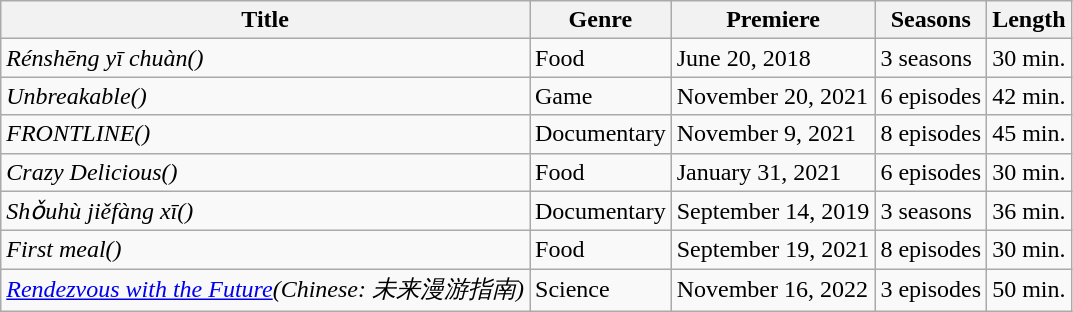<table class="wikitable">
<tr>
<th>Title</th>
<th>Genre</th>
<th>Premiere</th>
<th>Seasons</th>
<th>Length</th>
</tr>
<tr>
<td><em>Rénshēng yī chuàn()</em></td>
<td>Food</td>
<td>June 20, 2018</td>
<td>3 seasons</td>
<td>30 min.</td>
</tr>
<tr>
<td><em>Unbreakable(</em><em>)</em></td>
<td>Game</td>
<td>November 20, 2021</td>
<td>6 episodes</td>
<td>42 min.</td>
</tr>
<tr>
<td><em>FRONTLINE(</em><em>)</em></td>
<td>Documentary</td>
<td>November 9, 2021</td>
<td>8 episodes</td>
<td>45 min.</td>
</tr>
<tr>
<td><em>Crazy Delicious()</em></td>
<td>Food</td>
<td>January 31, 2021</td>
<td>6 episodes</td>
<td>30 min.</td>
</tr>
<tr>
<td><em>Shǒuhù jiěfàng xī()</em></td>
<td>Documentary</td>
<td>September 14, 2019</td>
<td>3 seasons</td>
<td>36 min.</td>
</tr>
<tr>
<td><em>First meal()</em></td>
<td>Food</td>
<td>September 19, 2021</td>
<td>8 episodes</td>
<td>30 min.</td>
</tr>
<tr>
<td><em><a href='#'>Rendezvous with the Future</a>(Chinese: 未来漫游指南)</em></td>
<td>Science</td>
<td>November 16, 2022</td>
<td>3 episodes</td>
<td>50 min.</td>
</tr>
</table>
